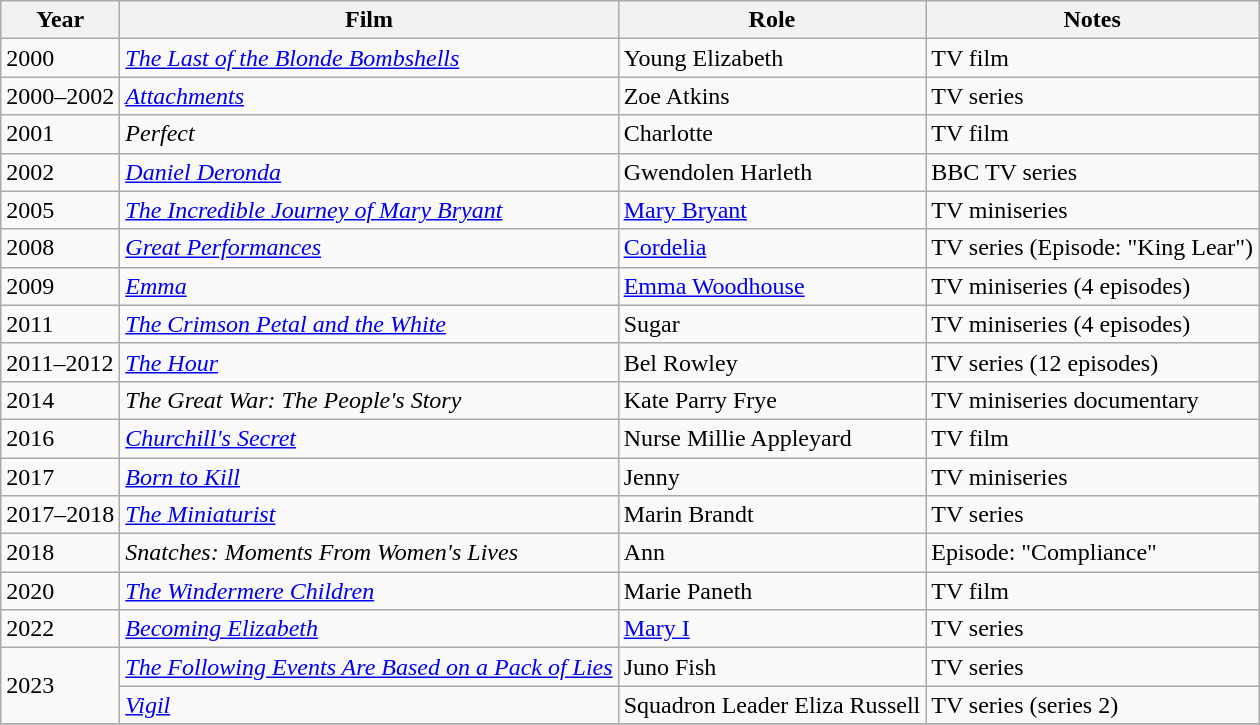<table class="wikitable">
<tr>
<th>Year</th>
<th>Film</th>
<th>Role</th>
<th>Notes</th>
</tr>
<tr>
<td>2000</td>
<td><em><a href='#'>The Last of the Blonde Bombshells</a></em></td>
<td>Young Elizabeth</td>
<td>TV film</td>
</tr>
<tr>
<td>2000–2002</td>
<td><em><a href='#'>Attachments</a></em></td>
<td>Zoe Atkins</td>
<td>TV series</td>
</tr>
<tr>
<td>2001</td>
<td><em>Perfect</em></td>
<td>Charlotte</td>
<td>TV film</td>
</tr>
<tr>
<td>2002</td>
<td><em><a href='#'>Daniel Deronda</a></em></td>
<td>Gwendolen Harleth</td>
<td>BBC TV series</td>
</tr>
<tr>
<td>2005</td>
<td><em><a href='#'>The Incredible Journey of Mary Bryant</a></em></td>
<td><a href='#'>Mary Bryant</a></td>
<td>TV miniseries</td>
</tr>
<tr>
<td>2008</td>
<td><em><a href='#'>Great Performances</a></em></td>
<td><a href='#'>Cordelia</a></td>
<td>TV series (Episode: "King Lear")</td>
</tr>
<tr>
<td>2009</td>
<td><em><a href='#'>Emma</a></em></td>
<td><a href='#'>Emma Woodhouse</a></td>
<td>TV miniseries (4 episodes)</td>
</tr>
<tr>
<td>2011</td>
<td><em><a href='#'>The Crimson Petal and the White</a></em></td>
<td>Sugar</td>
<td>TV miniseries (4 episodes)</td>
</tr>
<tr>
<td>2011–2012</td>
<td><em><a href='#'>The Hour</a></em></td>
<td>Bel Rowley</td>
<td>TV series (12 episodes)</td>
</tr>
<tr>
<td>2014</td>
<td><em>The Great War: The People's Story</em> </td>
<td>Kate Parry Frye</td>
<td>TV miniseries documentary</td>
</tr>
<tr>
<td>2016</td>
<td><em><a href='#'>Churchill's Secret</a></em></td>
<td>Nurse Millie Appleyard</td>
<td>TV film</td>
</tr>
<tr>
<td>2017</td>
<td><a href='#'><em>Born to Kill</em></a></td>
<td>Jenny</td>
<td>TV miniseries</td>
</tr>
<tr>
<td>2017–2018</td>
<td><em><a href='#'>The Miniaturist</a></em></td>
<td>Marin Brandt</td>
<td>TV series</td>
</tr>
<tr>
<td>2018</td>
<td><em>Snatches: Moments From Women's Lives</em></td>
<td>Ann</td>
<td>Episode: "Compliance"</td>
</tr>
<tr>
<td>2020</td>
<td><em><a href='#'>The Windermere Children</a></em></td>
<td>Marie Paneth</td>
<td>TV film</td>
</tr>
<tr>
<td>2022</td>
<td><em><a href='#'>Becoming Elizabeth</a></em></td>
<td><a href='#'>Mary I</a></td>
<td>TV series</td>
</tr>
<tr>
<td rowspan="2">2023</td>
<td><em><a href='#'>The Following Events Are Based on a Pack of Lies</a></em></td>
<td>Juno Fish</td>
<td>TV series</td>
</tr>
<tr>
<td><em><a href='#'>Vigil</a></em></td>
<td>Squadron Leader Eliza Russell</td>
<td>TV series (series 2)</td>
</tr>
<tr>
</tr>
</table>
